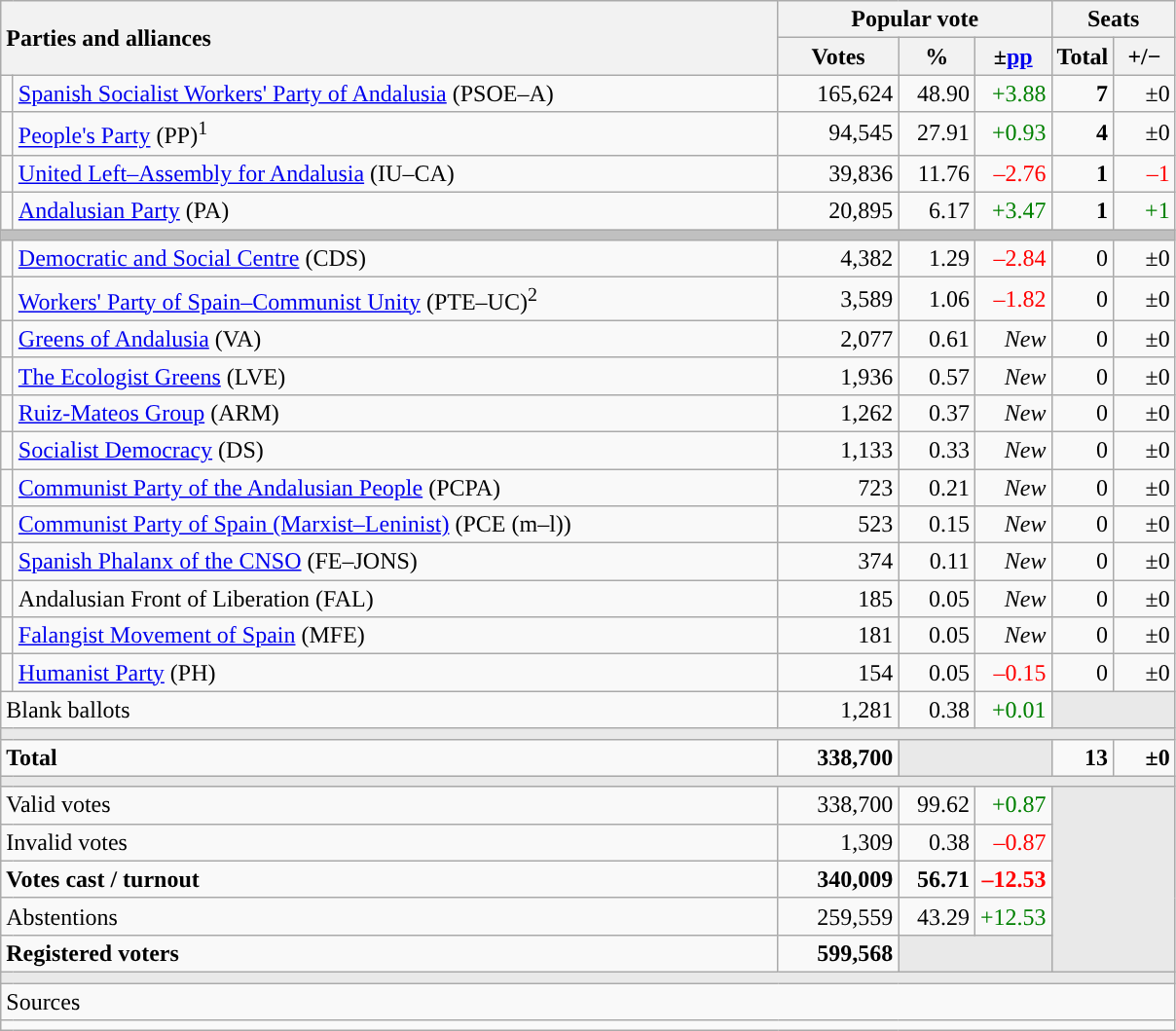<table class="wikitable" style="text-align:right;">
<tr>
<th style="text-align:left;" rowspan="2" colspan="2" width="525">Parties and alliances</th>
<th colspan="3">Popular vote</th>
<th colspan="2">Seats</th>
</tr>
<tr>
<th width="75">Votes</th>
<th width="45">%</th>
<th width="45">±<a href='#'>pp</a></th>
<th width="35">Total</th>
<th width="35">+/−</th>
</tr>
<tr>
<td width="1" style="color:inherit;background:"></td>
<td align="left"><a href='#'>Spanish Socialist Workers' Party of Andalusia</a> (PSOE–A)</td>
<td>165,624</td>
<td>48.90</td>
<td style="color:green;">+3.88</td>
<td><strong>7</strong></td>
<td>±0</td>
</tr>
<tr>
<td style="color:inherit;background:"></td>
<td align="left"><a href='#'>People's Party</a> (PP)<sup>1</sup></td>
<td>94,545</td>
<td>27.91</td>
<td style="color:green;">+0.93</td>
<td><strong>4</strong></td>
<td>±0</td>
</tr>
<tr>
<td style="color:inherit;background:"></td>
<td align="left"><a href='#'>United Left–Assembly for Andalusia</a> (IU–CA)</td>
<td>39,836</td>
<td>11.76</td>
<td style="color:red;">–2.76</td>
<td><strong>1</strong></td>
<td style="color:red;">–1</td>
</tr>
<tr>
<td style="color:inherit;background:"></td>
<td align="left"><a href='#'>Andalusian Party</a> (PA)</td>
<td>20,895</td>
<td>6.17</td>
<td style="color:green;">+3.47</td>
<td><strong>1</strong></td>
<td style="color:green;">+1</td>
</tr>
<tr>
<td colspan="7" bgcolor="#C0C0C0"></td>
</tr>
<tr>
<td style="color:inherit;background:"></td>
<td align="left"><a href='#'>Democratic and Social Centre</a> (CDS)</td>
<td>4,382</td>
<td>1.29</td>
<td style="color:red;">–2.84</td>
<td>0</td>
<td>±0</td>
</tr>
<tr>
<td style="color:inherit;background:"></td>
<td align="left"><a href='#'>Workers' Party of Spain–Communist Unity</a> (PTE–UC)<sup>2</sup></td>
<td>3,589</td>
<td>1.06</td>
<td style="color:red;">–1.82</td>
<td>0</td>
<td>±0</td>
</tr>
<tr>
<td style="color:inherit;background:"></td>
<td align="left"><a href='#'>Greens of Andalusia</a> (VA)</td>
<td>2,077</td>
<td>0.61</td>
<td><em>New</em></td>
<td>0</td>
<td>±0</td>
</tr>
<tr>
<td style="color:inherit;background:"></td>
<td align="left"><a href='#'>The Ecologist Greens</a> (LVE)</td>
<td>1,936</td>
<td>0.57</td>
<td><em>New</em></td>
<td>0</td>
<td>±0</td>
</tr>
<tr>
<td style="color:inherit;background:"></td>
<td align="left"><a href='#'>Ruiz-Mateos Group</a> (ARM)</td>
<td>1,262</td>
<td>0.37</td>
<td><em>New</em></td>
<td>0</td>
<td>±0</td>
</tr>
<tr>
<td style="color:inherit;background:"></td>
<td align="left"><a href='#'>Socialist Democracy</a> (DS)</td>
<td>1,133</td>
<td>0.33</td>
<td><em>New</em></td>
<td>0</td>
<td>±0</td>
</tr>
<tr>
<td style="color:inherit;background:"></td>
<td align="left"><a href='#'>Communist Party of the Andalusian People</a> (PCPA)</td>
<td>723</td>
<td>0.21</td>
<td><em>New</em></td>
<td>0</td>
<td>±0</td>
</tr>
<tr>
<td style="color:inherit;background:"></td>
<td align="left"><a href='#'>Communist Party of Spain (Marxist–Leninist)</a> (PCE (m–l))</td>
<td>523</td>
<td>0.15</td>
<td><em>New</em></td>
<td>0</td>
<td>±0</td>
</tr>
<tr>
<td style="color:inherit;background:"></td>
<td align="left"><a href='#'>Spanish Phalanx of the CNSO</a> (FE–JONS)</td>
<td>374</td>
<td>0.11</td>
<td><em>New</em></td>
<td>0</td>
<td>±0</td>
</tr>
<tr>
<td style="color:inherit;background:"></td>
<td align="left">Andalusian Front of Liberation (FAL)</td>
<td>185</td>
<td>0.05</td>
<td><em>New</em></td>
<td>0</td>
<td>±0</td>
</tr>
<tr>
<td style="color:inherit;background:"></td>
<td align="left"><a href='#'>Falangist Movement of Spain</a> (MFE)</td>
<td>181</td>
<td>0.05</td>
<td><em>New</em></td>
<td>0</td>
<td>±0</td>
</tr>
<tr>
<td style="color:inherit;background:"></td>
<td align="left"><a href='#'>Humanist Party</a> (PH)</td>
<td>154</td>
<td>0.05</td>
<td style="color:red;">–0.15</td>
<td>0</td>
<td>±0</td>
</tr>
<tr>
<td align="left" colspan="2">Blank ballots</td>
<td>1,281</td>
<td>0.38</td>
<td style="color:green;">+0.01</td>
<td bgcolor="#E9E9E9" colspan="2"></td>
</tr>
<tr>
<td colspan="7" bgcolor="#E9E9E9"></td>
</tr>
<tr style="font-weight:bold;">
<td align="left" colspan="2">Total</td>
<td>338,700</td>
<td bgcolor="#E9E9E9" colspan="2"></td>
<td>13</td>
<td>±0</td>
</tr>
<tr>
<td colspan="7" bgcolor="#E9E9E9"></td>
</tr>
<tr>
<td align="left" colspan="2">Valid votes</td>
<td>338,700</td>
<td>99.62</td>
<td style="color:green;">+0.87</td>
<td bgcolor="#E9E9E9" colspan="2" rowspan="5"></td>
</tr>
<tr>
<td align="left" colspan="2">Invalid votes</td>
<td>1,309</td>
<td>0.38</td>
<td style="color:red;">–0.87</td>
</tr>
<tr style="font-weight:bold;">
<td align="left" colspan="2">Votes cast / turnout</td>
<td>340,009</td>
<td>56.71</td>
<td style="color:red;">–12.53</td>
</tr>
<tr>
<td align="left" colspan="2">Abstentions</td>
<td>259,559</td>
<td>43.29</td>
<td style="color:green;">+12.53</td>
</tr>
<tr style="font-weight:bold;">
<td align="left" colspan="2">Registered voters</td>
<td>599,568</td>
<td bgcolor="#E9E9E9" colspan="2"></td>
</tr>
<tr>
<td colspan="7" bgcolor="#E9E9E9"></td>
</tr>
<tr>
<td align="left" colspan="7">Sources</td>
</tr>
<tr>
<td colspan="7" style="text-align:left; max-width:790px;"></td>
</tr>
</table>
